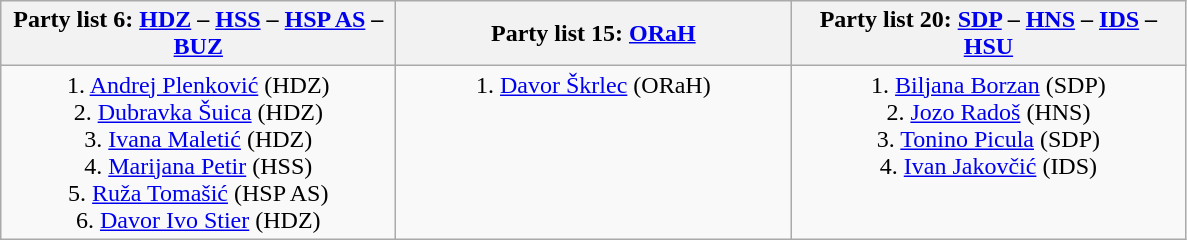<table class="wikitable"  style="text-align:center;">
<tr>
<th>Party list 6: <a href='#'>HDZ</a> – <a href='#'>HSS</a> – <a href='#'>HSP AS</a> – <a href='#'>BUZ</a></th>
<th>Party list 15: <a href='#'>ORaH</a></th>
<th>Party list 20: <a href='#'>SDP</a> – <a href='#'>HNS</a> – <a href='#'>IDS</a> – <a href='#'>HSU</a></th>
</tr>
<tr>
<td style="width:16em;" valign="top">1. <a href='#'>Andrej Plenković</a> (HDZ)<br>2. <a href='#'>Dubravka Šuica</a> (HDZ)<br>3.  <a href='#'>Ivana Maletić</a> (HDZ)<br>4. <a href='#'>Marijana Petir</a> (HSS)<br>5. <a href='#'>Ruža Tomašić</a> (HSP AS)<br>6. <a href='#'>Davor Ivo Stier</a> (HDZ)</td>
<td style="width:16em;" valign="top">1. <a href='#'>Davor Škrlec</a> (ORaH)</td>
<td style="width:16em;" valign="top">1. <a href='#'>Biljana Borzan</a> (SDP) <br>2. <a href='#'>Jozo Radoš</a> (HNS)<br>3. <a href='#'>Tonino Picula</a> (SDP) <br>4. <a href='#'>Ivan Jakovčić</a> (IDS)</td>
</tr>
</table>
